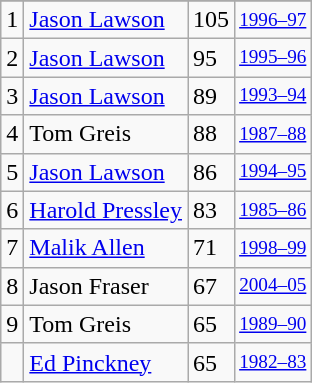<table class="wikitable">
<tr>
</tr>
<tr>
<td>1</td>
<td><a href='#'>Jason Lawson</a></td>
<td>105</td>
<td style="font-size:80%;"><a href='#'>1996–97</a></td>
</tr>
<tr>
<td>2</td>
<td><a href='#'>Jason Lawson</a></td>
<td>95</td>
<td style="font-size:80%;"><a href='#'>1995–96</a></td>
</tr>
<tr>
<td>3</td>
<td><a href='#'>Jason Lawson</a></td>
<td>89</td>
<td style="font-size:80%;"><a href='#'>1993–94</a></td>
</tr>
<tr>
<td>4</td>
<td>Tom Greis</td>
<td>88</td>
<td style="font-size:80%;"><a href='#'>1987–88</a></td>
</tr>
<tr>
<td>5</td>
<td><a href='#'>Jason Lawson</a></td>
<td>86</td>
<td style="font-size:80%;"><a href='#'>1994–95</a></td>
</tr>
<tr>
<td>6</td>
<td><a href='#'>Harold Pressley</a></td>
<td>83</td>
<td style="font-size:80%;"><a href='#'>1985–86</a></td>
</tr>
<tr>
<td>7</td>
<td><a href='#'>Malik Allen</a></td>
<td>71</td>
<td style="font-size:80%;"><a href='#'>1998–99</a></td>
</tr>
<tr>
<td>8</td>
<td>Jason Fraser</td>
<td>67</td>
<td style="font-size:80%;"><a href='#'>2004–05</a></td>
</tr>
<tr>
<td>9</td>
<td>Tom Greis</td>
<td>65</td>
<td style="font-size:80%;"><a href='#'>1989–90</a></td>
</tr>
<tr>
<td></td>
<td><a href='#'>Ed Pinckney</a></td>
<td>65</td>
<td style="font-size:80%;"><a href='#'>1982–83</a></td>
</tr>
</table>
